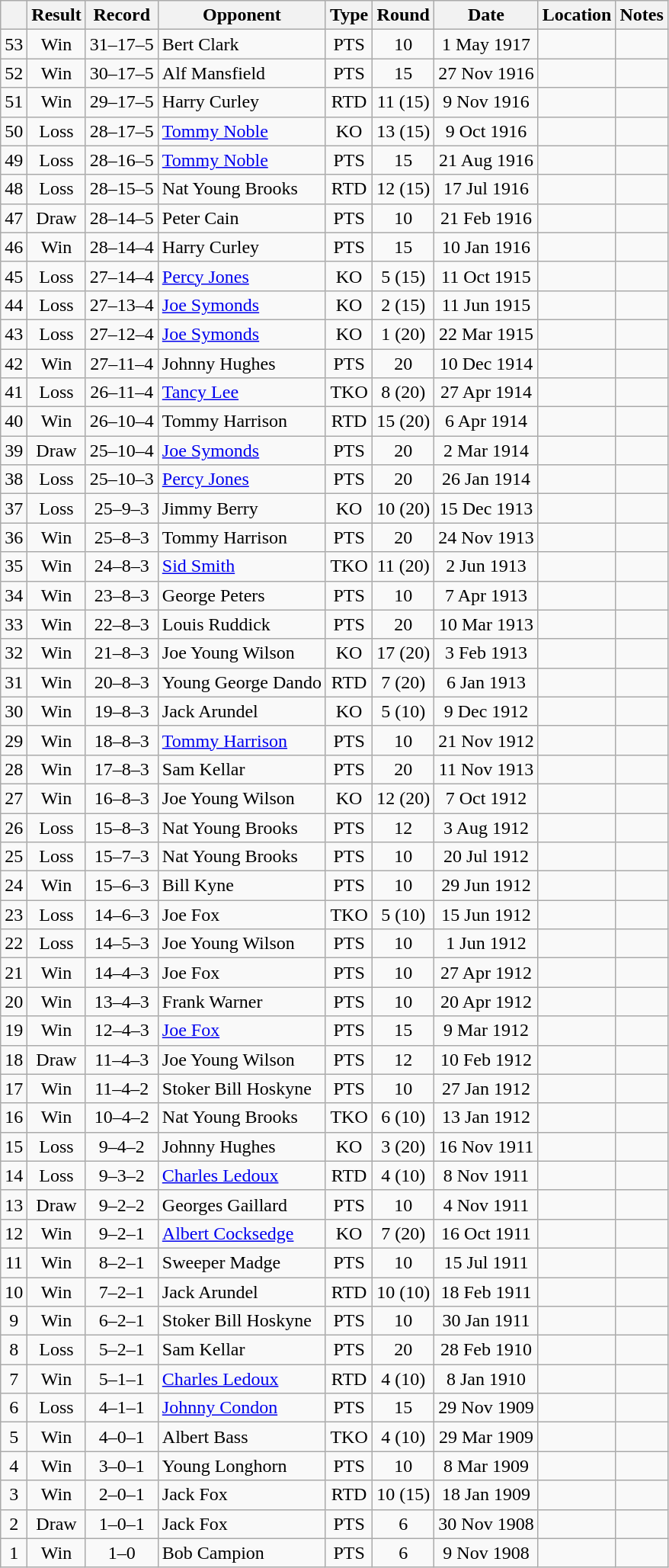<table class="wikitable" style="text-align:center">
<tr>
<th></th>
<th>Result</th>
<th>Record</th>
<th>Opponent</th>
<th>Type</th>
<th>Round</th>
<th>Date</th>
<th>Location</th>
<th>Notes</th>
</tr>
<tr>
<td>53</td>
<td>Win</td>
<td>31–17–5</td>
<td align=left>Bert Clark</td>
<td>PTS</td>
<td>10</td>
<td>1 May 1917</td>
<td align=left></td>
<td></td>
</tr>
<tr>
<td>52</td>
<td>Win</td>
<td>30–17–5</td>
<td align=left>Alf Mansfield</td>
<td>PTS</td>
<td>15</td>
<td>27 Nov 1916</td>
<td align=left></td>
<td></td>
</tr>
<tr>
<td>51</td>
<td>Win</td>
<td>29–17–5</td>
<td align=left>Harry Curley</td>
<td>RTD</td>
<td>11 (15)</td>
<td>9 Nov 1916</td>
<td align=left></td>
<td></td>
</tr>
<tr>
<td>50</td>
<td>Loss</td>
<td>28–17–5</td>
<td align=left><a href='#'>Tommy Noble</a></td>
<td>KO</td>
<td>13 (15)</td>
<td>9 Oct 1916</td>
<td align=left></td>
<td></td>
</tr>
<tr>
<td>49</td>
<td>Loss</td>
<td>28–16–5</td>
<td align=left><a href='#'>Tommy Noble</a></td>
<td>PTS</td>
<td>15</td>
<td>21 Aug 1916</td>
<td align=left></td>
<td></td>
</tr>
<tr>
<td>48</td>
<td>Loss</td>
<td>28–15–5</td>
<td align=left>Nat Young Brooks</td>
<td>RTD</td>
<td>12 (15)</td>
<td>17 Jul 1916</td>
<td align=left></td>
<td></td>
</tr>
<tr>
<td>47</td>
<td>Draw</td>
<td>28–14–5</td>
<td align=left>Peter Cain</td>
<td>PTS</td>
<td>10</td>
<td>21 Feb 1916</td>
<td align=left></td>
<td></td>
</tr>
<tr>
<td>46</td>
<td>Win</td>
<td>28–14–4</td>
<td align=left>Harry Curley</td>
<td>PTS</td>
<td>15</td>
<td>10 Jan 1916</td>
<td align=left></td>
<td></td>
</tr>
<tr>
<td>45</td>
<td>Loss</td>
<td>27–14–4</td>
<td align=left><a href='#'>Percy Jones</a></td>
<td>KO</td>
<td>5 (15)</td>
<td>11 Oct 1915</td>
<td align=left></td>
<td></td>
</tr>
<tr>
<td>44</td>
<td>Loss</td>
<td>27–13–4</td>
<td align=left><a href='#'>Joe Symonds</a></td>
<td>KO</td>
<td>2 (15)</td>
<td>11 Jun 1915</td>
<td align=left></td>
<td></td>
</tr>
<tr>
<td>43</td>
<td>Loss</td>
<td>27–12–4</td>
<td align=left><a href='#'>Joe Symonds</a></td>
<td>KO</td>
<td>1 (20)</td>
<td>22 Mar 1915</td>
<td align=left></td>
<td></td>
</tr>
<tr>
<td>42</td>
<td>Win</td>
<td>27–11–4</td>
<td align=left>Johnny Hughes</td>
<td>PTS</td>
<td>20</td>
<td>10 Dec 1914</td>
<td align=left></td>
<td></td>
</tr>
<tr>
<td>41</td>
<td>Loss</td>
<td>26–11–4</td>
<td align=left><a href='#'>Tancy Lee</a></td>
<td>TKO</td>
<td>8 (20)</td>
<td>27 Apr 1914</td>
<td align=left></td>
<td></td>
</tr>
<tr>
<td>40</td>
<td>Win</td>
<td>26–10–4</td>
<td align=left>Tommy Harrison</td>
<td>RTD</td>
<td>15 (20)</td>
<td>6 Apr 1914</td>
<td align=left></td>
<td></td>
</tr>
<tr>
<td>39</td>
<td>Draw</td>
<td>25–10–4</td>
<td align=left><a href='#'>Joe Symonds</a></td>
<td>PTS</td>
<td>20</td>
<td>2 Mar 1914</td>
<td align=left></td>
<td></td>
</tr>
<tr>
<td>38</td>
<td>Loss</td>
<td>25–10–3</td>
<td align=left><a href='#'>Percy Jones</a></td>
<td>PTS</td>
<td>20</td>
<td>26 Jan 1914</td>
<td align=left></td>
<td align=left></td>
</tr>
<tr>
<td>37</td>
<td>Loss</td>
<td>25–9–3</td>
<td align=left>Jimmy Berry</td>
<td>KO</td>
<td>10 (20)</td>
<td>15 Dec 1913</td>
<td align=left></td>
<td></td>
</tr>
<tr>
<td>36</td>
<td>Win</td>
<td>25–8–3</td>
<td align=left>Tommy Harrison</td>
<td>PTS</td>
<td>20</td>
<td>24 Nov 1913</td>
<td align=left></td>
<td></td>
</tr>
<tr>
<td>35</td>
<td>Win</td>
<td>24–8–3</td>
<td align=left><a href='#'>Sid Smith</a></td>
<td>TKO</td>
<td>11 (20)</td>
<td>2 Jun 1913</td>
<td align=left></td>
<td align=left></td>
</tr>
<tr>
<td>34</td>
<td>Win</td>
<td>23–8–3</td>
<td align=left>George Peters</td>
<td>PTS</td>
<td>10</td>
<td>7 Apr 1913</td>
<td align=left></td>
<td></td>
</tr>
<tr>
<td>33</td>
<td>Win</td>
<td>22–8–3</td>
<td align=left>Louis Ruddick</td>
<td>PTS</td>
<td>20</td>
<td>10 Mar 1913</td>
<td align=left></td>
<td></td>
</tr>
<tr>
<td>32</td>
<td>Win</td>
<td>21–8–3</td>
<td align=left>Joe Young Wilson</td>
<td>KO</td>
<td>17 (20)</td>
<td>3 Feb 1913</td>
<td align=left></td>
<td></td>
</tr>
<tr>
<td>31</td>
<td>Win</td>
<td>20–8–3</td>
<td align=left>Young George Dando</td>
<td>RTD</td>
<td>7 (20)</td>
<td>6 Jan 1913</td>
<td align=left></td>
<td></td>
</tr>
<tr>
<td>30</td>
<td>Win</td>
<td>19–8–3</td>
<td align=left>Jack Arundel</td>
<td>KO</td>
<td>5 (10)</td>
<td>9 Dec 1912</td>
<td align=left></td>
<td></td>
</tr>
<tr>
<td>29</td>
<td>Win</td>
<td>18–8–3</td>
<td align=left><a href='#'>Tommy Harrison</a></td>
<td>PTS</td>
<td>10</td>
<td>21 Nov 1912</td>
<td align=left></td>
<td></td>
</tr>
<tr>
<td>28</td>
<td>Win</td>
<td>17–8–3</td>
<td align=left>Sam Kellar</td>
<td>PTS</td>
<td>20</td>
<td>11 Nov 1913</td>
<td align=left></td>
<td></td>
</tr>
<tr>
<td>27</td>
<td>Win</td>
<td>16–8–3</td>
<td align=left>Joe Young Wilson</td>
<td>KO</td>
<td>12 (20)</td>
<td>7 Oct 1912</td>
<td align=left></td>
<td></td>
</tr>
<tr>
<td>26</td>
<td>Loss</td>
<td>15–8–3</td>
<td align=left>Nat Young Brooks</td>
<td>PTS</td>
<td>12</td>
<td>3 Aug 1912</td>
<td align=left></td>
<td></td>
</tr>
<tr>
<td>25</td>
<td>Loss</td>
<td>15–7–3</td>
<td align=left>Nat Young Brooks</td>
<td>PTS</td>
<td>10</td>
<td>20 Jul 1912</td>
<td align=left></td>
<td></td>
</tr>
<tr>
<td>24</td>
<td>Win</td>
<td>15–6–3</td>
<td align=left>Bill Kyne</td>
<td>PTS</td>
<td>10</td>
<td>29 Jun 1912</td>
<td align=left></td>
<td></td>
</tr>
<tr>
<td>23</td>
<td>Loss</td>
<td>14–6–3</td>
<td align=left>Joe Fox</td>
<td>TKO</td>
<td>5 (10)</td>
<td>15 Jun 1912</td>
<td align=left></td>
<td></td>
</tr>
<tr>
<td>22</td>
<td>Loss</td>
<td>14–5–3</td>
<td align=left>Joe Young Wilson</td>
<td>PTS</td>
<td>10</td>
<td>1 Jun 1912</td>
<td align=left></td>
<td></td>
</tr>
<tr>
<td>21</td>
<td>Win</td>
<td>14–4–3</td>
<td align=left>Joe Fox</td>
<td>PTS</td>
<td>10</td>
<td>27 Apr 1912</td>
<td align=left></td>
<td></td>
</tr>
<tr>
<td>20</td>
<td>Win</td>
<td>13–4–3</td>
<td align=left>Frank Warner</td>
<td>PTS</td>
<td>10</td>
<td>20 Apr 1912</td>
<td align=left></td>
<td></td>
</tr>
<tr>
<td>19</td>
<td>Win</td>
<td>12–4–3</td>
<td align=left><a href='#'>Joe Fox</a></td>
<td>PTS</td>
<td>15</td>
<td>9 Mar 1912</td>
<td align=left></td>
<td></td>
</tr>
<tr>
<td>18</td>
<td>Draw</td>
<td>11–4–3</td>
<td align=left>Joe Young Wilson</td>
<td>PTS</td>
<td>12</td>
<td>10 Feb 1912</td>
<td align=left></td>
<td></td>
</tr>
<tr>
<td>17</td>
<td>Win</td>
<td>11–4–2</td>
<td align=left>Stoker Bill Hoskyne</td>
<td>PTS</td>
<td>10</td>
<td>27 Jan 1912</td>
<td align=left></td>
<td></td>
</tr>
<tr>
<td>16</td>
<td>Win</td>
<td>10–4–2</td>
<td align=left>Nat Young Brooks</td>
<td>TKO</td>
<td>6 (10)</td>
<td>13 Jan 1912</td>
<td align=left></td>
<td></td>
</tr>
<tr>
<td>15</td>
<td>Loss</td>
<td>9–4–2</td>
<td align=left>Johnny Hughes</td>
<td>KO</td>
<td>3 (20)</td>
<td>16 Nov 1911</td>
<td align=left></td>
<td></td>
</tr>
<tr>
<td>14</td>
<td>Loss</td>
<td>9–3–2</td>
<td align=left><a href='#'>Charles Ledoux</a></td>
<td>RTD</td>
<td>4 (10)</td>
<td>8 Nov 1911</td>
<td align=left></td>
<td></td>
</tr>
<tr>
<td>13</td>
<td>Draw</td>
<td>9–2–2</td>
<td align=left>Georges Gaillard</td>
<td>PTS</td>
<td>10</td>
<td>4 Nov 1911</td>
<td align=left></td>
<td></td>
</tr>
<tr>
<td>12</td>
<td>Win</td>
<td>9–2–1</td>
<td align=left><a href='#'>Albert Cocksedge</a></td>
<td>KO</td>
<td>7 (20)</td>
<td>16 Oct 1911</td>
<td align=left></td>
<td></td>
</tr>
<tr>
<td>11</td>
<td>Win</td>
<td>8–2–1</td>
<td align=left>Sweeper Madge</td>
<td>PTS</td>
<td>10</td>
<td>15 Jul 1911</td>
<td align=left></td>
<td></td>
</tr>
<tr>
<td>10</td>
<td>Win</td>
<td>7–2–1</td>
<td align=left>Jack Arundel</td>
<td>RTD</td>
<td>10 (10)</td>
<td>18 Feb 1911</td>
<td align=left></td>
<td></td>
</tr>
<tr>
<td>9</td>
<td>Win</td>
<td>6–2–1</td>
<td align=left>Stoker Bill Hoskyne</td>
<td>PTS</td>
<td>10</td>
<td>30 Jan 1911</td>
<td align=left></td>
<td></td>
</tr>
<tr>
<td>8</td>
<td>Loss</td>
<td>5–2–1</td>
<td align=left>Sam Kellar</td>
<td>PTS</td>
<td>20</td>
<td>28 Feb 1910</td>
<td align=left></td>
<td></td>
</tr>
<tr>
<td>7</td>
<td>Win</td>
<td>5–1–1</td>
<td align=left><a href='#'>Charles Ledoux</a></td>
<td>RTD</td>
<td>4 (10)</td>
<td>8 Jan 1910</td>
<td align=left></td>
<td></td>
</tr>
<tr>
<td>6</td>
<td>Loss</td>
<td>4–1–1</td>
<td align=left><a href='#'>Johnny Condon</a></td>
<td>PTS</td>
<td>15</td>
<td>29 Nov 1909</td>
<td align=left></td>
<td></td>
</tr>
<tr>
<td>5</td>
<td>Win</td>
<td>4–0–1</td>
<td align=left>Albert Bass</td>
<td>TKO</td>
<td>4 (10)</td>
<td>29 Mar 1909</td>
<td align=left></td>
<td></td>
</tr>
<tr>
<td>4</td>
<td>Win</td>
<td>3–0–1</td>
<td align=left>Young Longhorn</td>
<td>PTS</td>
<td>10</td>
<td>8 Mar 1909</td>
<td align=left></td>
<td></td>
</tr>
<tr>
<td>3</td>
<td>Win</td>
<td>2–0–1</td>
<td align=left>Jack Fox</td>
<td>RTD</td>
<td>10 (15)</td>
<td>18 Jan 1909</td>
<td align=left></td>
<td></td>
</tr>
<tr>
<td>2</td>
<td>Draw</td>
<td>1–0–1</td>
<td align=left>Jack Fox</td>
<td>PTS</td>
<td>6</td>
<td>30 Nov 1908</td>
<td align=left></td>
<td></td>
</tr>
<tr>
<td>1</td>
<td>Win</td>
<td>1–0</td>
<td align=left>Bob Campion</td>
<td>PTS</td>
<td>6</td>
<td>9 Nov 1908</td>
<td align=left></td>
<td></td>
</tr>
</table>
